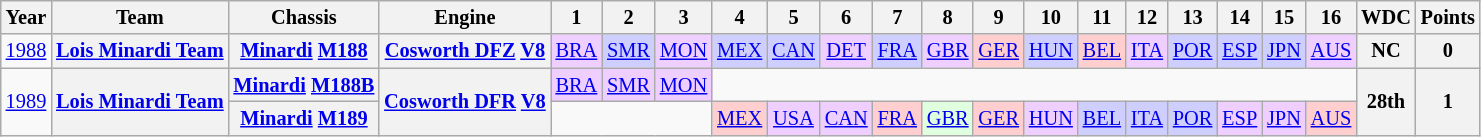<table class="wikitable" style="text-align:center; font-size:85%">
<tr>
<th>Year</th>
<th>Team</th>
<th>Chassis</th>
<th>Engine</th>
<th>1</th>
<th>2</th>
<th>3</th>
<th>4</th>
<th>5</th>
<th>6</th>
<th>7</th>
<th>8</th>
<th>9</th>
<th>10</th>
<th>11</th>
<th>12</th>
<th>13</th>
<th>14</th>
<th>15</th>
<th>16</th>
<th>WDC</th>
<th>Points</th>
</tr>
<tr>
<td><a href='#'>1988</a></td>
<th nowrap><a href='#'>Lois Minardi Team</a></th>
<th nowrap><a href='#'>Minardi</a> <a href='#'>M188</a></th>
<th nowrap><a href='#'>Cosworth DFZ</a> <a href='#'>V8</a></th>
<td style="background:#EFCFFF;"><a href='#'>BRA</a><br></td>
<td style="background:#CFCFFF;"><a href='#'>SMR</a><br></td>
<td style="background:#EFCFFF;"><a href='#'>MON</a><br></td>
<td style="background:#CFCFFF;"><a href='#'>MEX</a><br></td>
<td style="background:#CFCFFF;"><a href='#'>CAN</a><br></td>
<td style="background:#EFCFFF;"><a href='#'>DET</a><br></td>
<td style="background:#CFCFFF;"><a href='#'>FRA</a><br></td>
<td style="background:#EFCFFF;"><a href='#'>GBR</a><br></td>
<td style="background:#FFCFCF;"><a href='#'>GER</a><br></td>
<td style="background:#CFCFFF;"><a href='#'>HUN</a><br></td>
<td style="background:#FFCFCF;"><a href='#'>BEL</a><br></td>
<td style="background:#EFCFFF;"><a href='#'>ITA</a><br></td>
<td style="background:#CFCFFF;"><a href='#'>POR</a><br></td>
<td style="background:#CFCFFF;"><a href='#'>ESP</a><br></td>
<td style="background:#CFCFFF;"><a href='#'>JPN</a><br></td>
<td style="background:#EFCFFF;"><a href='#'>AUS</a><br></td>
<th>NC</th>
<th>0</th>
</tr>
<tr>
<td rowspan=2><a href='#'>1989</a></td>
<th rowspan=2 nowrap><a href='#'>Lois Minardi Team</a></th>
<th nowrap><a href='#'>Minardi</a> <a href='#'>M188B</a></th>
<th rowspan=2 nowrap><a href='#'>Cosworth DFR</a> <a href='#'>V8</a></th>
<td style="background:#EFCFFF;"><a href='#'>BRA</a><br></td>
<td style="background:#EFCFFF;"><a href='#'>SMR</a><br></td>
<td style="background:#EFCFFF;"><a href='#'>MON</a><br></td>
<td colspan=13></td>
<th rowspan=2>28th</th>
<th rowspan=2>1</th>
</tr>
<tr>
<th nowrap><a href='#'>Minardi</a> <a href='#'>M189</a></th>
<td colspan=3></td>
<td style="background:#FFCFCF;"><a href='#'>MEX</a><br></td>
<td style="background:#EFCFFF;"><a href='#'>USA</a><br></td>
<td style="background:#EFCFFF;"><a href='#'>CAN</a><br></td>
<td style="background:#FFCFCF;"><a href='#'>FRA</a><br></td>
<td style="background:#DFFFDF;"><a href='#'>GBR</a><br></td>
<td style="background:#FFCFCF;"><a href='#'>GER</a><br></td>
<td style="background:#EFCFFF;"><a href='#'>HUN</a><br></td>
<td style="background:#CFCFFF;"><a href='#'>BEL</a><br></td>
<td style="background:#CFCFFF;"><a href='#'>ITA</a><br></td>
<td style="background:#CFCFFF;"><a href='#'>POR</a><br></td>
<td style="background:#EFCFFF;"><a href='#'>ESP</a><br></td>
<td style="background:#EFCFFF;"><a href='#'>JPN</a><br></td>
<td style="background:#FFCFCF;"><a href='#'>AUS</a><br></td>
</tr>
</table>
